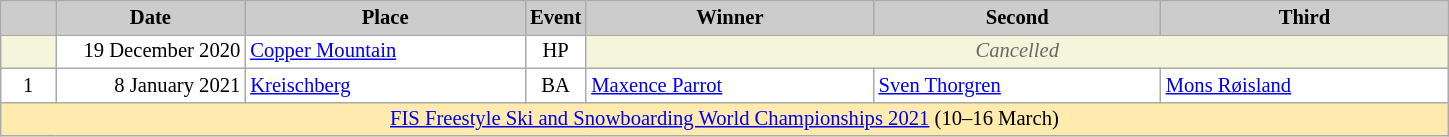<table class="wikitable plainrowheaders" style="background:#fff; font-size:86%; line-height:16px; border:grey solid 1px; border-collapse:collapse;">
<tr>
<th scope="col" style="background:#ccc; width:30px;"></th>
<th scope="col" style="background:#ccc; width:120px;">Date</th>
<th scope="col" style="background:#ccc; width:180px;">Place</th>
<th scope="col" style="background:#ccc; width:30px;">Event</th>
<th scope="col" style="background:#ccc; width:185px;">Winner</th>
<th scope="col" style="background:#ccc; width:185px;">Second</th>
<th scope="col" style="background:#ccc; width:185px;">Third</th>
</tr>
<tr>
<td bgcolor="F5F5DC"></td>
<td align="right">19 December 2020</td>
<td> <a href='#'>Copper Mountain</a></td>
<td align="center">HP</td>
<td colspan=5 align=center bgcolor="F5F5DC" style=color:#696969><em>Cancelled</em></td>
</tr>
<tr>
<td align="center">1</td>
<td align="right">8 January 2021</td>
<td> <a href='#'>Kreischberg</a></td>
<td align="center">BA</td>
<td> <a href='#'>Maxence Parrot</a></td>
<td> <a href='#'>Sven Thorgren</a></td>
<td> <a href='#'>Mons Røisland</a></td>
</tr>
<tr style="background:#FFEBAD">
<td align="center" colspan="7"><a href='#'>FIS Freestyle Ski and Snowboarding World Championships 2021</a>  (10–16 March)</td>
</tr>
</table>
